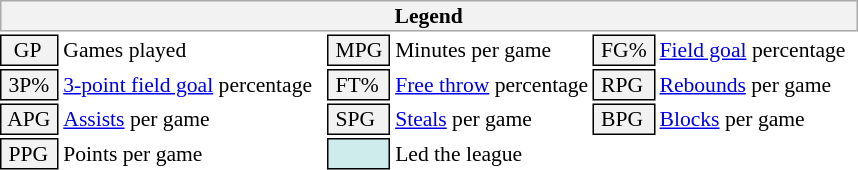<table class="toccolours" style="font-size: 90%; white-space: nowrap;">
<tr>
<th colspan="6" style="background-color: #F2F2F2; border: 1px solid #AAAAAA;">Legend</th>
</tr>
<tr>
<td style="background-color: #F2F2F2; border: 1px solid black;">  GP</td>
<td>Games played</td>
<td style="background-color: #F2F2F2; border: 1px solid black"> MPG </td>
<td>Minutes per game</td>
<td style="background-color: #F2F2F2; border: 1px solid black;"> FG% </td>
<td style="padding-right: 8px"><a href='#'>Field goal</a> percentage</td>
</tr>
<tr>
<td style="background-color: #F2F2F2; border: 1px solid black"> 3P% </td>
<td style="padding-right: 8px"><a href='#'>3-point field goal</a> percentage</td>
<td style="background-color: #F2F2F2; border: 1px solid black"> FT% </td>
<td><a href='#'>Free throw</a> percentage</td>
<td style="background-color: #F2F2F2; border: 1px solid black;"> RPG </td>
<td><a href='#'>Rebounds</a> per game</td>
</tr>
<tr>
<td style="background-color: #F2F2F2; border: 1px solid black"> APG </td>
<td><a href='#'>Assists</a> per game</td>
<td style="background-color: #F2F2F2; border: 1px solid black"> SPG </td>
<td><a href='#'>Steals</a> per game</td>
<td style="background-color: #F2F2F2; border: 1px solid black;"> BPG </td>
<td><a href='#'>Blocks</a> per game</td>
</tr>
<tr>
<td style="background-color: #F2F2F2; border: 1px solid black"> PPG </td>
<td>Points per game</td>
<td style="background-color: #CFECEC; border: 1px solid black"> <strong> </strong> </td>
<td>Led the league</td>
</tr>
<tr>
</tr>
</table>
